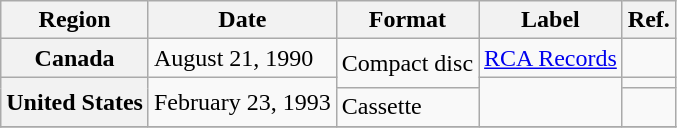<table class="wikitable plainrowheaders">
<tr>
<th scope="col">Region</th>
<th scope="col">Date</th>
<th scope="col">Format</th>
<th scope="col">Label</th>
<th scope="col">Ref.</th>
</tr>
<tr>
<th scope="row">Canada</th>
<td>August 21, 1990</td>
<td rowspan="2">Compact disc</td>
<td><a href='#'>RCA Records</a></td>
<td></td>
</tr>
<tr>
<th scope="row" rowspan="2">United States</th>
<td rowspan="2">February 23, 1993</td>
<td rowspan="2"></td>
<td></td>
</tr>
<tr>
<td>Cassette</td>
<td></td>
</tr>
<tr>
</tr>
</table>
